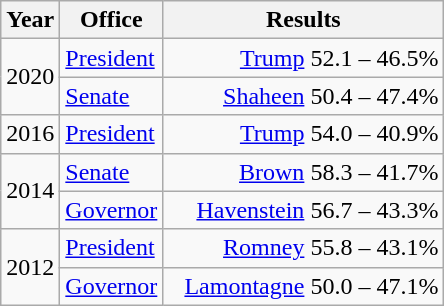<table class=wikitable>
<tr>
<th width="30">Year</th>
<th width="60">Office</th>
<th width="180">Results</th>
</tr>
<tr>
<td rowspan="2">2020</td>
<td><a href='#'>President</a></td>
<td align="right" ><a href='#'>Trump</a> 52.1 – 46.5%</td>
</tr>
<tr>
<td><a href='#'>Senate</a></td>
<td align="right" ><a href='#'>Shaheen</a> 50.4 – 47.4%</td>
</tr>
<tr>
<td>2016</td>
<td><a href='#'>President</a></td>
<td align="right" ><a href='#'>Trump</a> 54.0 – 40.9%</td>
</tr>
<tr>
<td rowspan="2">2014</td>
<td><a href='#'>Senate</a></td>
<td align="right" ><a href='#'>Brown</a> 58.3 – 41.7%</td>
</tr>
<tr>
<td><a href='#'>Governor</a></td>
<td align="right" ><a href='#'>Havenstein</a> 56.7 – 43.3%</td>
</tr>
<tr>
<td rowspan="2">2012</td>
<td><a href='#'>President</a></td>
<td align="right" ><a href='#'>Romney</a> 55.8 – 43.1%</td>
</tr>
<tr>
<td><a href='#'>Governor</a></td>
<td align="right" ><a href='#'>Lamontagne</a> 50.0 – 47.1%</td>
</tr>
</table>
